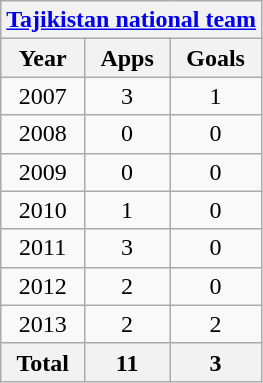<table class="wikitable" style="text-align:center">
<tr>
<th colspan=3><a href='#'>Tajikistan national team</a></th>
</tr>
<tr>
<th>Year</th>
<th>Apps</th>
<th>Goals</th>
</tr>
<tr>
<td>2007</td>
<td>3</td>
<td>1</td>
</tr>
<tr>
<td>2008</td>
<td>0</td>
<td>0</td>
</tr>
<tr>
<td>2009</td>
<td>0</td>
<td>0</td>
</tr>
<tr>
<td>2010</td>
<td>1</td>
<td>0</td>
</tr>
<tr>
<td>2011</td>
<td>3</td>
<td>0</td>
</tr>
<tr>
<td>2012</td>
<td>2</td>
<td>0</td>
</tr>
<tr>
<td>2013</td>
<td>2</td>
<td>2</td>
</tr>
<tr>
<th>Total</th>
<th>11</th>
<th>3</th>
</tr>
</table>
